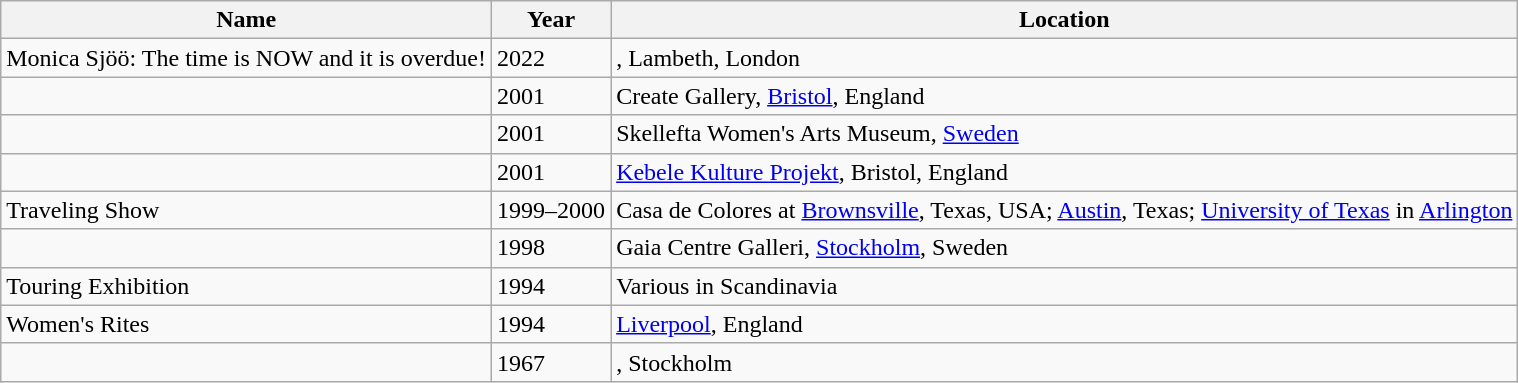<table class="wikitable sortable">
<tr>
<th>Name</th>
<th>Year</th>
<th>Location</th>
</tr>
<tr>
<td>Monica Sjöö: The time is NOW and it is overdue!</td>
<td>2022</td>
<td>, Lambeth, London</td>
</tr>
<tr>
<td></td>
<td>2001</td>
<td>Create Gallery, <a href='#'>Bristol</a>, England</td>
</tr>
<tr>
<td></td>
<td>2001</td>
<td>Skellefta Women's Arts Museum, <a href='#'>Sweden</a></td>
</tr>
<tr>
<td></td>
<td>2001</td>
<td><a href='#'>Kebele Kulture Projekt</a>, Bristol, England</td>
</tr>
<tr>
<td>Traveling Show</td>
<td>1999–2000</td>
<td>Casa de Colores at <a href='#'>Brownsville</a>, Texas, USA; <a href='#'>Austin</a>, Texas; <a href='#'>University of Texas</a> in <a href='#'>Arlington</a></td>
</tr>
<tr>
<td></td>
<td>1998</td>
<td>Gaia Centre Galleri, <a href='#'>Stockholm</a>, Sweden</td>
</tr>
<tr>
<td>Touring Exhibition</td>
<td>1994</td>
<td>Various in Scandinavia</td>
</tr>
<tr>
<td>Women's Rites</td>
<td>1994</td>
<td><a href='#'>Liverpool</a>, England</td>
</tr>
<tr>
<td></td>
<td>1967</td>
<td>, Stockholm</td>
</tr>
</table>
